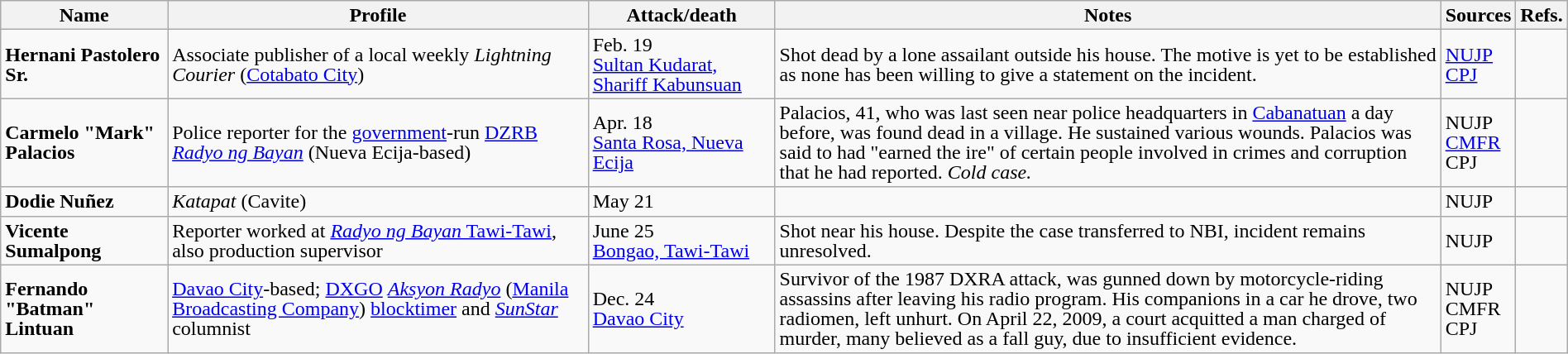<table class="wikitable" style="line-height:1; width:100%;">
<tr>
<th>Name</th>
<th>Profile</th>
<th>Attack/death</th>
<th style="width: 42.5%;">Notes</th>
<th>Sources</th>
<th>Refs.</th>
</tr>
<tr>
<td><strong>Hernani Pastolero Sr.</strong></td>
<td>Associate publisher of a local weekly <em>Lightning Courier</em> (<a href='#'>Cotabato City</a>)<br></td>
<td>Feb. 19<br><a href='#'>Sultan Kudarat, Shariff Kabunsuan</a></td>
<td>Shot dead by a lone assailant outside his house. The motive is yet to be established as none has been willing to give a statement on the incident.</td>
<td><a href='#'>NUJP</a><br><a href='#'>CPJ</a></td>
<td></td>
</tr>
<tr>
<td><strong>Carmelo "Mark" Palacios</strong></td>
<td>Police reporter for the <a href='#'>government</a>-run <a href='#'>DZRB</a> <em><a href='#'>Radyo ng Bayan</a></em> (Nueva Ecija-based)<br></td>
<td>Apr. 18<br><a href='#'>Santa Rosa, Nueva Ecija</a></td>
<td>Palacios, 41, who was last seen near police headquarters in <a href='#'>Cabanatuan</a> a day before, was found dead in a village. He sustained various wounds. Palacios was said to had "earned the ire" of certain people involved in crimes and corruption that he had reported. <em>Cold case.</em></td>
<td>NUJP<br><a href='#'>CMFR</a><br>CPJ</td>
<td></td>
</tr>
<tr>
<td><strong>Dodie Nuñez</strong></td>
<td><em>Katapat</em> (Cavite)</td>
<td>May 21</td>
<td></td>
<td>NUJP</td>
<td></td>
</tr>
<tr>
<td><strong>Vicente Sumalpong</strong></td>
<td>Reporter worked at <a href='#'><em>Radyo ng Bayan</em> Tawi-Tawi</a>, also production supervisor</td>
<td>June 25<br><a href='#'>Bongao, Tawi-Tawi</a></td>
<td>Shot near his house. Despite the case transferred to NBI, incident remains unresolved.</td>
<td>NUJP</td>
<td></td>
</tr>
<tr>
<td><strong>Fernando "Batman" Lintuan</strong></td>
<td><a href='#'>Davao City</a>-based; <a href='#'>DXGO</a> <em><a href='#'>Aksyon Radyo</a></em> (<a href='#'>Manila Broadcasting Company</a>) <a href='#'>blocktimer</a> and <em><a href='#'>SunStar</a></em> columnist</td>
<td>Dec. 24<br><a href='#'>Davao City</a></td>
<td>Survivor of the 1987 DXRA attack, was gunned down by motorcycle-riding assassins after leaving his radio program. His companions in a car he drove, two radiomen, left unhurt. On April 22, 2009, a court acquitted a man charged of murder, many believed as a fall guy, due to insufficient evidence.</td>
<td>NUJP<br>CMFR<br>CPJ</td>
<td><br></td>
</tr>
</table>
